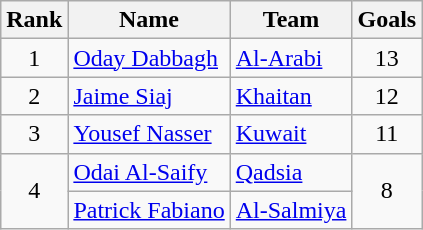<table class="wikitable" style="text-align: center;">
<tr>
<th>Rank</th>
<th>Name</th>
<th>Team</th>
<th>Goals</th>
</tr>
<tr>
<td>1</td>
<td align="left"> <a href='#'>Oday Dabbagh</a></td>
<td align="left"><a href='#'>Al-Arabi</a></td>
<td>13</td>
</tr>
<tr>
<td>2</td>
<td align="left"> <a href='#'>Jaime Siaj</a></td>
<td align="left"><a href='#'>Khaitan</a></td>
<td>12</td>
</tr>
<tr>
<td>3</td>
<td align="left"> <a href='#'>Yousef Nasser</a></td>
<td align="left"><a href='#'>Kuwait</a></td>
<td>11</td>
</tr>
<tr>
<td rowspan="2">4</td>
<td align="left"> <a href='#'>Odai Al-Saify</a></td>
<td align="left"><a href='#'>Qadsia</a></td>
<td rowspan="2">8</td>
</tr>
<tr>
<td align="left"> <a href='#'>Patrick Fabiano</a></td>
<td align="left"><a href='#'>Al-Salmiya</a></td>
</tr>
</table>
